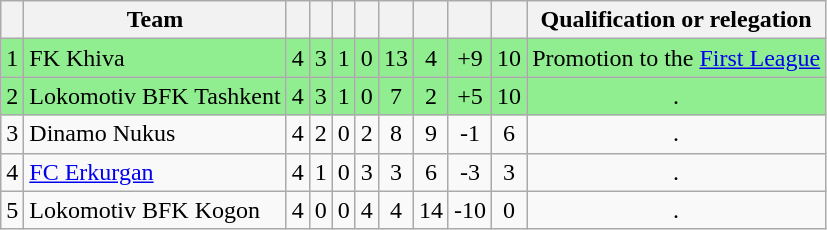<table class="wikitable sortable" style="text-align:center; font-size:100%;">
<tr>
<th></th>
<th>Team</th>
<th></th>
<th></th>
<th></th>
<th></th>
<th></th>
<th></th>
<th></th>
<th></th>
<th>Qualification or relegation</th>
</tr>
<tr align="center" bgcolor="#90EE90">
<td>1</td>
<td align="left">FK Khiva</td>
<td>4</td>
<td>3</td>
<td>1</td>
<td>0</td>
<td>13</td>
<td>4</td>
<td>+9</td>
<td>10</td>
<td>Promotion to the <a href='#'>First League</a></td>
</tr>
<tr align="center" bgcolor="#90EE90">
<td>2</td>
<td align="left">Lokomotiv BFK Tashkent</td>
<td>4</td>
<td>3</td>
<td>1</td>
<td>0</td>
<td>7</td>
<td>2</td>
<td>+5</td>
<td>10</td>
<td>.</td>
</tr>
<tr align="center" bgcolor="">
<td>3</td>
<td align="left">Dinamo Nukus</td>
<td>4</td>
<td>2</td>
<td>0</td>
<td>2</td>
<td>8</td>
<td>9</td>
<td>-1</td>
<td>6</td>
<td>.</td>
</tr>
<tr align="center" bgcolor="">
<td>4</td>
<td align="left"><a href='#'>FC Erkurgan</a></td>
<td>4</td>
<td>1</td>
<td>0</td>
<td>3</td>
<td>3</td>
<td>6</td>
<td>-3</td>
<td>3</td>
<td>.</td>
</tr>
<tr align="center" bgcolor="">
<td>5</td>
<td align="left">Lokomotiv BFK Kogon</td>
<td>4</td>
<td>0</td>
<td>0</td>
<td>4</td>
<td>4</td>
<td>14</td>
<td>-10</td>
<td>0</td>
<td>.</td>
</tr>
</table>
